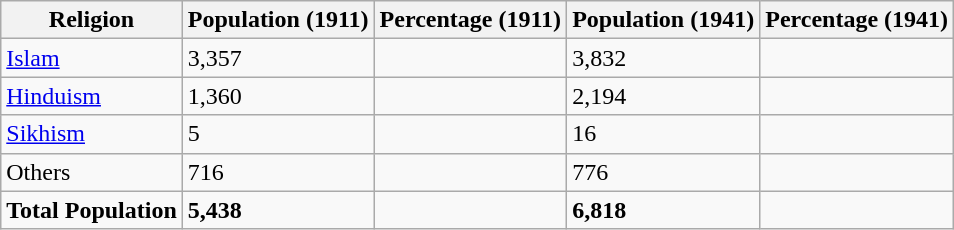<table class="wikitable sortable">
<tr>
<th>Religion</th>
<th>Population (1911)</th>
<th>Percentage (1911)</th>
<th>Population (1941)</th>
<th>Percentage (1941)</th>
</tr>
<tr>
<td><a href='#'>Islam</a> </td>
<td>3,357</td>
<td></td>
<td>3,832</td>
<td></td>
</tr>
<tr>
<td><a href='#'>Hinduism</a> </td>
<td>1,360</td>
<td></td>
<td>2,194</td>
<td></td>
</tr>
<tr>
<td><a href='#'>Sikhism</a> </td>
<td>5</td>
<td></td>
<td>16</td>
<td></td>
</tr>
<tr>
<td>Others </td>
<td>716</td>
<td></td>
<td>776</td>
<td></td>
</tr>
<tr>
<td><strong>Total Population</strong></td>
<td><strong>5,438</strong></td>
<td><strong></strong></td>
<td><strong>6,818</strong></td>
<td><strong></strong></td>
</tr>
</table>
